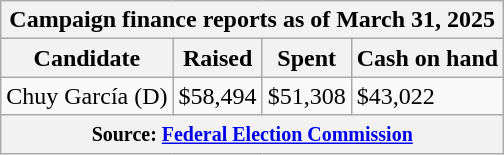<table class="wikitable sortable">
<tr>
<th colspan=4>Campaign finance reports as of March 31, 2025</th>
</tr>
<tr style="text-align:center;">
<th>Candidate</th>
<th>Raised</th>
<th>Spent</th>
<th>Cash on hand</th>
</tr>
<tr>
<td>Chuy García (D)</td>
<td>$58,494</td>
<td>$51,308</td>
<td>$43,022</td>
</tr>
<tr>
<th colspan="4"><small>Source: <a href='#'>Federal Election Commission</a></small></th>
</tr>
</table>
